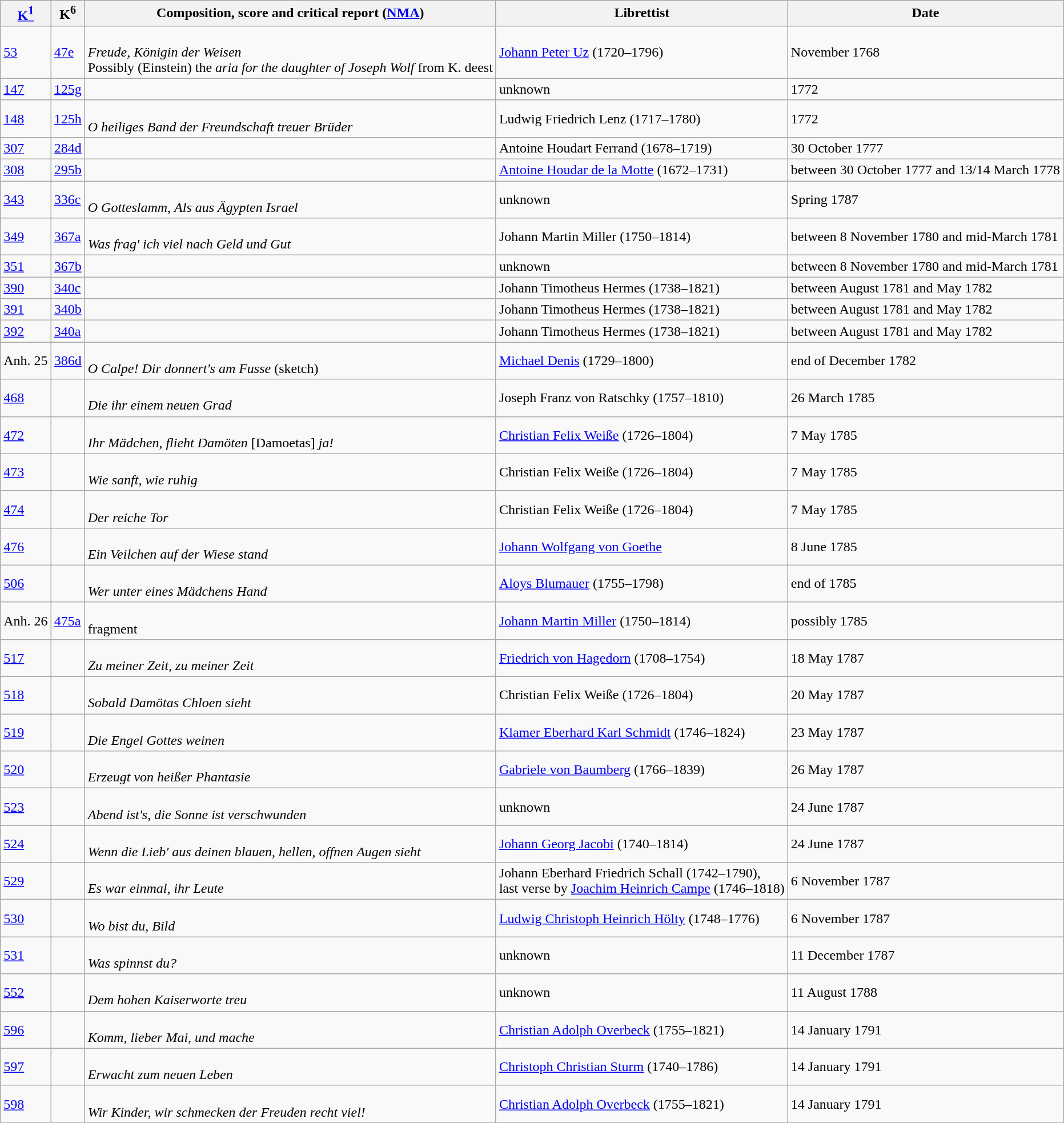<table class="sortable wikitable">
<tr>
<th><a href='#'>K<sup>1</sup></a></th>
<th class="unsortable">K<sup>6</sup></th>
<th class="unsortable">Composition, score and critical report (<a href='#'>NMA</a>)</th>
<th class="unsortable">Librettist</th>
<th>Date</th>
</tr>
<tr>
<td><a href='#'>53</a></td>
<td><a href='#'>47e</a></td>
<td><br><em>Freude, Königin der Weisen</em><br>Possibly (Einstein) the <em>aria for the daughter of Joseph Wolf</em> from K. deest</td>
<td><a href='#'>Johann Peter Uz</a> (1720–1796)</td>
<td>November 1768</td>
</tr>
<tr>
<td><a href='#'>147</a></td>
<td><a href='#'>125g</a></td>
<td></td>
<td>unknown</td>
<td>1772</td>
</tr>
<tr>
<td><a href='#'>148</a></td>
<td><a href='#'>125h</a></td>
<td><br><em>O heiliges Band der Freundschaft treuer Brüder</em></td>
<td>Ludwig Friedrich Lenz (1717–1780)</td>
<td>1772</td>
</tr>
<tr>
<td><a href='#'>307</a></td>
<td><a href='#'>284d</a></td>
<td></td>
<td>Antoine Houdart Ferrand (1678–1719)</td>
<td>30 October 1777</td>
</tr>
<tr>
<td><a href='#'>308</a></td>
<td><a href='#'>295b</a></td>
<td></td>
<td><a href='#'>Antoine Houdar de la Motte</a> (1672–1731)</td>
<td>between 30 October 1777 and 13/14 March 1778</td>
</tr>
<tr>
<td><a href='#'>343</a></td>
<td><a href='#'>336c</a></td>
<td><br><em>O Gotteslamm</em>, <em>Als aus Ägypten Israel</em></td>
<td>unknown</td>
<td>Spring 1787</td>
</tr>
<tr>
<td><a href='#'>349</a></td>
<td><a href='#'>367a</a></td>
<td><br><em>Was frag' ich viel nach Geld und Gut</em></td>
<td>Johann Martin Miller (1750–1814)</td>
<td>between 8 November 1780 and mid-March 1781</td>
</tr>
<tr>
<td><a href='#'>351</a></td>
<td><a href='#'>367b</a></td>
<td></td>
<td>unknown</td>
<td>between 8 November 1780 and mid-March 1781</td>
</tr>
<tr>
<td><a href='#'>390</a></td>
<td><a href='#'>340c</a></td>
<td></td>
<td>Johann Timotheus Hermes (1738–1821)</td>
<td>between August 1781 and May 1782</td>
</tr>
<tr>
<td><a href='#'>391</a></td>
<td><a href='#'>340b</a></td>
<td></td>
<td>Johann Timotheus Hermes (1738–1821)</td>
<td>between August 1781 and May 1782</td>
</tr>
<tr>
<td><a href='#'>392</a></td>
<td><a href='#'>340a</a></td>
<td></td>
<td>Johann Timotheus Hermes (1738–1821)</td>
<td>between August 1781 and May 1782</td>
</tr>
<tr>
<td>Anh. 25</td>
<td><a href='#'>386d</a></td>
<td><br><em>O Calpe! Dir donnert's am Fusse</em> (sketch)</td>
<td><a href='#'>Michael Denis</a> (1729–1800)</td>
<td>end of December 1782</td>
</tr>
<tr>
<td><a href='#'>468</a></td>
<td> </td>
<td><br><em>Die ihr einem neuen Grad</em></td>
<td>Joseph Franz von Ratschky (1757–1810)</td>
<td>26 March 1785</td>
</tr>
<tr>
<td><a href='#'>472</a></td>
<td> </td>
<td><br><em>Ihr Mädchen, flieht Damöten</em> [Damoetas] <em>ja!</em></td>
<td><a href='#'>Christian Felix Weiße</a> (1726–1804)</td>
<td>7 May 1785</td>
</tr>
<tr>
<td><a href='#'>473</a></td>
<td> </td>
<td><br><em>Wie sanft, wie ruhig</em></td>
<td>Christian Felix Weiße (1726–1804)</td>
<td>7 May 1785</td>
</tr>
<tr>
<td><a href='#'>474</a></td>
<td> </td>
<td><br><em>Der reiche Tor</em></td>
<td>Christian Felix Weiße (1726–1804)</td>
<td>7 May 1785</td>
</tr>
<tr>
<td><a href='#'>476</a></td>
<td> </td>
<td><br><em>Ein Veilchen auf der Wiese stand</em></td>
<td><a href='#'>Johann Wolfgang von Goethe</a></td>
<td>8 June 1785</td>
</tr>
<tr>
<td><a href='#'>506</a></td>
<td> </td>
<td><br><em>Wer unter eines Mädchens Hand</em></td>
<td><a href='#'>Aloys Blumauer</a> (1755–1798)</td>
<td>end of 1785</td>
</tr>
<tr>
<td>Anh. 26</td>
<td><a href='#'>475a</a></td>
<td><br>fragment</td>
<td><a href='#'>Johann Martin Miller</a> (1750–1814)</td>
<td>possibly 1785</td>
</tr>
<tr>
<td><a href='#'>517</a></td>
<td> </td>
<td><br><em>Zu meiner Zeit, zu meiner Zeit</em></td>
<td><a href='#'>Friedrich von Hagedorn</a> (1708–1754)</td>
<td>18 May 1787</td>
</tr>
<tr>
<td><a href='#'>518</a></td>
<td> </td>
<td><br><em>Sobald Damötas Chloen sieht</em></td>
<td>Christian Felix Weiße (1726–1804)</td>
<td>20 May 1787</td>
</tr>
<tr>
<td><a href='#'>519</a></td>
<td> </td>
<td><br><em>Die Engel Gottes weinen</em></td>
<td><a href='#'>Klamer Eberhard Karl Schmidt</a> (1746–1824)</td>
<td>23 May 1787</td>
</tr>
<tr>
<td><a href='#'>520</a></td>
<td> </td>
<td><br><em>Erzeugt von heißer Phantasie</em></td>
<td><a href='#'>Gabriele von Baumberg</a> (1766–1839)</td>
<td>26 May 1787</td>
</tr>
<tr>
<td><a href='#'>523</a></td>
<td> </td>
<td><br><em>Abend ist's, die Sonne ist verschwunden</em></td>
<td>unknown</td>
<td>24 June 1787</td>
</tr>
<tr>
<td><a href='#'>524</a></td>
<td> </td>
<td><br><em>Wenn die Lieb' aus deinen blauen, hellen, offnen Augen sieht</em></td>
<td><a href='#'>Johann Georg Jacobi</a> (1740–1814)</td>
<td>24 June 1787</td>
</tr>
<tr>
<td><a href='#'>529</a></td>
<td> </td>
<td><br><em>Es war einmal, ihr Leute</em></td>
<td>Johann Eberhard Friedrich Schall (1742–1790),<br>last verse by <a href='#'>Joachim Heinrich Campe</a> (1746–1818)</td>
<td>6 November 1787</td>
</tr>
<tr>
<td><a href='#'>530</a></td>
<td> </td>
<td><br><em>Wo bist du, Bild</em></td>
<td><a href='#'>Ludwig Christoph Heinrich Hölty</a> (1748–1776)</td>
<td>6 November 1787</td>
</tr>
<tr>
<td><a href='#'>531</a></td>
<td> </td>
<td><br><em>Was spinnst du?</em></td>
<td>unknown</td>
<td>11 December 1787</td>
</tr>
<tr>
<td><a href='#'>552</a></td>
<td> </td>
<td><br><em>Dem hohen Kaiserworte treu</em></td>
<td>unknown</td>
<td>11 August 1788</td>
</tr>
<tr>
<td><a href='#'>596</a></td>
<td> </td>
<td><br><em>Komm, lieber Mai, und mache</em></td>
<td><a href='#'>Christian Adolph Overbeck</a> (1755–1821)</td>
<td>14 January 1791</td>
</tr>
<tr>
<td><a href='#'>597</a></td>
<td> </td>
<td><br><em>Erwacht zum neuen Leben</em></td>
<td><a href='#'>Christoph Christian Sturm</a> (1740–1786)</td>
<td>14 January 1791</td>
</tr>
<tr>
<td><a href='#'>598</a></td>
<td> </td>
<td><br><em>Wir Kinder, wir schmecken der Freuden recht viel!</em></td>
<td><a href='#'>Christian Adolph Overbeck</a> (1755–1821)</td>
<td>14 January 1791</td>
</tr>
</table>
